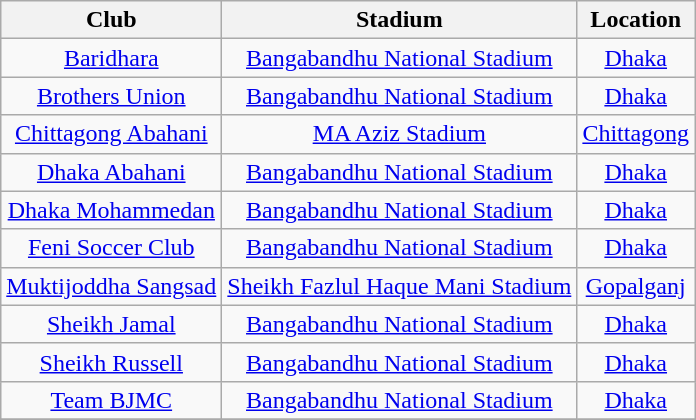<table class="wikitable" style="text-align:center;">
<tr>
<th>Club</th>
<th>Stadium</th>
<th>Location</th>
</tr>
<tr>
<td><a href='#'>Baridhara</a></td>
<td><a href='#'>Bangabandhu National Stadium</a></td>
<td><a href='#'>Dhaka</a></td>
</tr>
<tr>
<td><a href='#'>Brothers Union</a></td>
<td><a href='#'>Bangabandhu National Stadium</a></td>
<td><a href='#'>Dhaka</a></td>
</tr>
<tr>
<td><a href='#'>Chittagong Abahani</a></td>
<td><a href='#'>MA Aziz Stadium</a></td>
<td><a href='#'>Chittagong</a></td>
</tr>
<tr>
<td><a href='#'>Dhaka Abahani</a></td>
<td><a href='#'>Bangabandhu National Stadium</a></td>
<td><a href='#'>Dhaka</a></td>
</tr>
<tr>
<td><a href='#'>Dhaka Mohammedan</a></td>
<td><a href='#'>Bangabandhu National Stadium</a></td>
<td><a href='#'>Dhaka</a></td>
</tr>
<tr>
<td><a href='#'>Feni Soccer Club</a></td>
<td><a href='#'>Bangabandhu National Stadium</a></td>
<td><a href='#'>Dhaka</a></td>
</tr>
<tr>
<td><a href='#'>Muktijoddha Sangsad</a></td>
<td><a href='#'>Sheikh Fazlul Haque Mani Stadium</a></td>
<td><a href='#'>Gopalganj</a></td>
</tr>
<tr>
<td><a href='#'>Sheikh Jamal</a></td>
<td><a href='#'>Bangabandhu National Stadium</a></td>
<td><a href='#'>Dhaka</a></td>
</tr>
<tr>
<td><a href='#'>Sheikh Russell</a></td>
<td><a href='#'>Bangabandhu National Stadium</a></td>
<td><a href='#'>Dhaka</a></td>
</tr>
<tr>
<td><a href='#'>Team BJMC</a></td>
<td><a href='#'>Bangabandhu National Stadium</a></td>
<td><a href='#'>Dhaka</a></td>
</tr>
<tr>
</tr>
</table>
